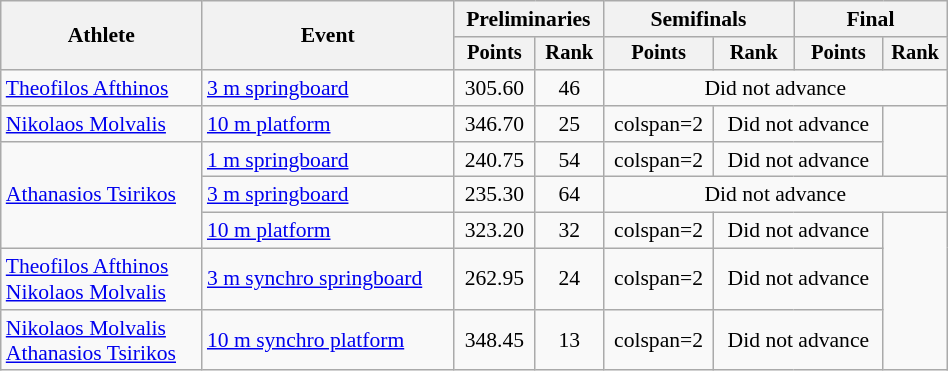<table class="wikitable" style="text-align:center; font-size:90%; width:50%;">
<tr>
<th rowspan=2>Athlete</th>
<th rowspan=2>Event</th>
<th colspan=2>Preliminaries</th>
<th colspan=2>Semifinals</th>
<th colspan=2>Final</th>
</tr>
<tr style="font-size:95%">
<th>Points</th>
<th>Rank</th>
<th>Points</th>
<th>Rank</th>
<th>Points</th>
<th>Rank</th>
</tr>
<tr>
<td align=left><a href='#'>Theofilos Afthinos</a></td>
<td align=left><a href='#'>3 m springboard</a></td>
<td>305.60</td>
<td>46</td>
<td colspan=4>Did not advance</td>
</tr>
<tr>
<td align=left><a href='#'>Nikolaos Molvalis</a></td>
<td align=left><a href='#'>10 m platform</a></td>
<td>346.70</td>
<td>25</td>
<td>colspan=2 </td>
<td colspan=2>Did not advance</td>
</tr>
<tr>
<td align=left rowspan=3><a href='#'>Athanasios Tsirikos</a></td>
<td align=left><a href='#'>1 m springboard</a></td>
<td>240.75</td>
<td>54</td>
<td>colspan=2 </td>
<td colspan=2>Did not advance</td>
</tr>
<tr>
<td align=left><a href='#'>3 m springboard</a></td>
<td>235.30</td>
<td>64</td>
<td colspan=4>Did not advance</td>
</tr>
<tr>
<td align=left><a href='#'>10 m platform</a></td>
<td>323.20</td>
<td>32</td>
<td>colspan=2 </td>
<td colspan=2>Did not advance</td>
</tr>
<tr>
<td align=left><a href='#'>Theofilos Afthinos</a><br> <a href='#'>Nikolaos Molvalis</a></td>
<td align=left><a href='#'>3 m synchro springboard</a></td>
<td>262.95</td>
<td>24</td>
<td>colspan=2 </td>
<td colspan=2>Did not advance</td>
</tr>
<tr>
<td align=left><a href='#'>Nikolaos Molvalis</a><br> <a href='#'>Athanasios Tsirikos</a></td>
<td align=left><a href='#'>10 m synchro platform</a></td>
<td>348.45</td>
<td>13</td>
<td>colspan=2 </td>
<td colspan=2>Did not advance</td>
</tr>
</table>
